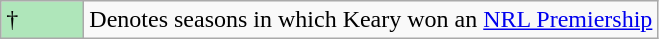<table class="wikitable">
<tr>
<td style="background:#afe6ba; width:3em;">†</td>
<td>Denotes seasons in which Keary won an <a href='#'>NRL Premiership</a></td>
</tr>
</table>
